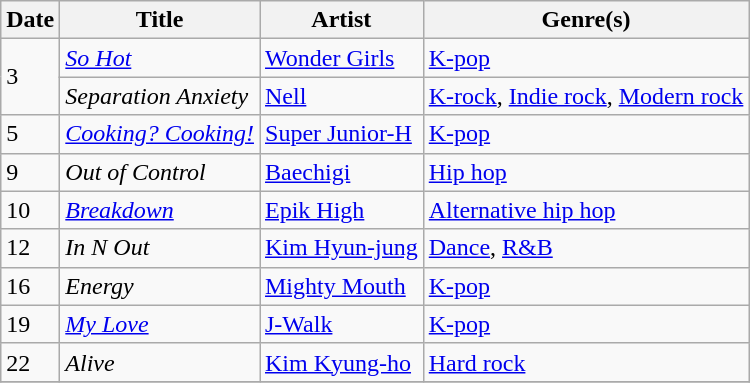<table class="wikitable" style="text-align: left;">
<tr>
<th>Date</th>
<th>Title</th>
<th>Artist</th>
<th>Genre(s)</th>
</tr>
<tr>
<td rowspan="2">3</td>
<td><em><a href='#'>So Hot</a></em></td>
<td><a href='#'>Wonder Girls</a></td>
<td><a href='#'>K-pop</a></td>
</tr>
<tr>
<td><em>Separation Anxiety</em></td>
<td><a href='#'>Nell</a></td>
<td><a href='#'>K-rock</a>, <a href='#'>Indie rock</a>, <a href='#'>Modern rock</a></td>
</tr>
<tr>
<td rowspan="1">5</td>
<td><em><a href='#'>Cooking? Cooking!</a></em></td>
<td><a href='#'>Super Junior-H</a></td>
<td><a href='#'>K-pop</a></td>
</tr>
<tr>
<td>9</td>
<td><em>Out of Control</em></td>
<td><a href='#'>Baechigi</a></td>
<td><a href='#'>Hip hop</a></td>
</tr>
<tr>
<td rowspan="1">10</td>
<td><a href='#'><em>Breakdown</em></a></td>
<td><a href='#'>Epik High</a></td>
<td><a href='#'>Alternative hip hop</a></td>
</tr>
<tr>
<td>12</td>
<td><em>In N Out</em></td>
<td><a href='#'>Kim Hyun-jung</a></td>
<td><a href='#'>Dance</a>, <a href='#'>R&B</a></td>
</tr>
<tr>
<td rowspan="1">16</td>
<td><em>Energy</em></td>
<td><a href='#'>Mighty Mouth</a></td>
<td><a href='#'>K-pop</a></td>
</tr>
<tr>
<td rowspan="1">19</td>
<td><em><a href='#'>My Love</a></em></td>
<td><a href='#'>J-Walk</a></td>
<td><a href='#'>K-pop</a></td>
</tr>
<tr>
<td>22</td>
<td><em>Alive</em></td>
<td><a href='#'>Kim Kyung-ho</a></td>
<td><a href='#'>Hard rock</a></td>
</tr>
<tr>
</tr>
</table>
